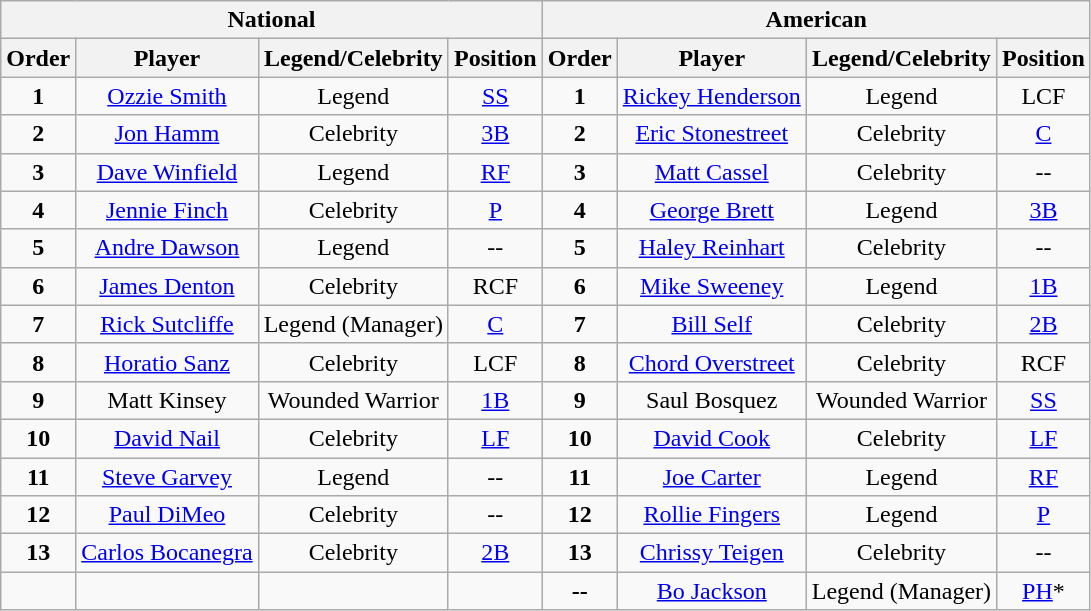<table class="wikitable" style="text-align:center;">
<tr>
<th colspan="4">National</th>
<th colspan="4">American</th>
</tr>
<tr>
<th>Order</th>
<th>Player</th>
<th>Legend/Celebrity</th>
<th>Position</th>
<th>Order</th>
<th>Player</th>
<th>Legend/Celebrity</th>
<th>Position</th>
</tr>
<tr>
<td><strong>1</strong></td>
<td><a href='#'>Ozzie Smith</a></td>
<td>Legend</td>
<td><a href='#'>SS</a></td>
<td><strong>1</strong></td>
<td><a href='#'>Rickey Henderson</a></td>
<td>Legend</td>
<td>LCF</td>
</tr>
<tr>
<td><strong>2</strong></td>
<td><a href='#'>Jon Hamm</a></td>
<td>Celebrity</td>
<td><a href='#'>3B</a></td>
<td><strong>2</strong></td>
<td><a href='#'>Eric Stonestreet</a></td>
<td>Celebrity</td>
<td><a href='#'>C</a></td>
</tr>
<tr>
<td><strong>3</strong></td>
<td><a href='#'>Dave Winfield</a></td>
<td>Legend</td>
<td><a href='#'>RF</a></td>
<td><strong>3</strong></td>
<td><a href='#'>Matt Cassel</a></td>
<td>Celebrity</td>
<td>--</td>
</tr>
<tr>
<td><strong>4</strong></td>
<td><a href='#'>Jennie Finch</a></td>
<td>Celebrity</td>
<td><a href='#'>P</a></td>
<td><strong>4</strong></td>
<td><a href='#'>George Brett</a></td>
<td>Legend</td>
<td><a href='#'>3B</a></td>
</tr>
<tr>
<td><strong>5</strong></td>
<td><a href='#'>Andre Dawson</a></td>
<td>Legend</td>
<td>--</td>
<td><strong>5</strong></td>
<td><a href='#'>Haley Reinhart</a></td>
<td>Celebrity</td>
<td>--</td>
</tr>
<tr>
<td><strong>6</strong></td>
<td><a href='#'>James Denton</a></td>
<td>Celebrity</td>
<td>RCF</td>
<td><strong>6</strong></td>
<td><a href='#'>Mike Sweeney</a></td>
<td>Legend</td>
<td><a href='#'>1B</a></td>
</tr>
<tr>
<td><strong>7</strong></td>
<td><a href='#'>Rick Sutcliffe</a></td>
<td>Legend (Manager)</td>
<td><a href='#'>C</a></td>
<td><strong>7</strong></td>
<td><a href='#'>Bill Self</a></td>
<td>Celebrity</td>
<td><a href='#'>2B</a></td>
</tr>
<tr>
<td><strong>8</strong></td>
<td><a href='#'>Horatio Sanz</a></td>
<td>Celebrity</td>
<td>LCF</td>
<td><strong>8</strong></td>
<td><a href='#'>Chord Overstreet</a></td>
<td>Celebrity</td>
<td>RCF</td>
</tr>
<tr>
<td><strong>9</strong></td>
<td>Matt Kinsey</td>
<td>Wounded Warrior</td>
<td><a href='#'>1B</a></td>
<td><strong>9</strong></td>
<td>Saul Bosquez</td>
<td>Wounded Warrior</td>
<td><a href='#'>SS</a></td>
</tr>
<tr>
<td><strong>10</strong></td>
<td><a href='#'>David Nail</a></td>
<td>Celebrity</td>
<td><a href='#'>LF</a></td>
<td><strong>10</strong></td>
<td><a href='#'>David Cook</a></td>
<td>Celebrity</td>
<td><a href='#'>LF</a></td>
</tr>
<tr>
<td><strong>11</strong></td>
<td><a href='#'>Steve Garvey</a></td>
<td>Legend</td>
<td>--</td>
<td><strong>11</strong></td>
<td><a href='#'>Joe Carter</a></td>
<td>Legend</td>
<td><a href='#'>RF</a></td>
</tr>
<tr>
<td><strong>12</strong></td>
<td><a href='#'>Paul DiMeo</a></td>
<td>Celebrity</td>
<td>--</td>
<td><strong>12</strong></td>
<td><a href='#'>Rollie Fingers</a></td>
<td>Legend</td>
<td><a href='#'>P</a></td>
</tr>
<tr>
<td><strong>13</strong></td>
<td><a href='#'>Carlos Bocanegra</a></td>
<td>Celebrity</td>
<td><a href='#'>2B</a></td>
<td><strong>13</strong></td>
<td><a href='#'>Chrissy Teigen</a></td>
<td>Celebrity</td>
<td>--</td>
</tr>
<tr>
<td></td>
<td></td>
<td></td>
<td></td>
<td><strong>--</strong></td>
<td><a href='#'>Bo Jackson</a></td>
<td>Legend (Manager)</td>
<td><a href='#'>PH</a>*</td>
</tr>
</table>
